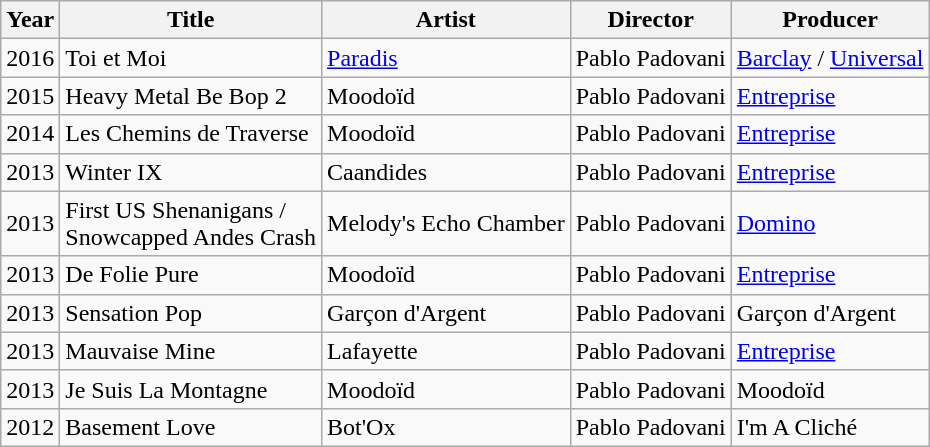<table class="wikitable">
<tr>
<th>Year</th>
<th>Title</th>
<th>Artist</th>
<th>Director</th>
<th>Producer</th>
</tr>
<tr>
<td>2016</td>
<td>Toi et Moi</td>
<td><a href='#'>Paradis</a></td>
<td>Pablo Padovani</td>
<td><a href='#'>Barclay</a> / <a href='#'>Universal</a></td>
</tr>
<tr>
<td>2015</td>
<td>Heavy Metal Be Bop 2</td>
<td>Moodoïd</td>
<td>Pablo Padovani</td>
<td><a href='#'>Entreprise</a></td>
</tr>
<tr>
<td>2014</td>
<td>Les Chemins de Traverse</td>
<td>Moodoïd</td>
<td>Pablo Padovani</td>
<td><a href='#'>Entreprise</a></td>
</tr>
<tr>
<td>2013</td>
<td>Winter IX</td>
<td>Caandides</td>
<td>Pablo Padovani</td>
<td><a href='#'>Entreprise</a></td>
</tr>
<tr>
<td>2013</td>
<td>First US Shenanigans /<br>Snowcapped Andes Crash</td>
<td>Melody's Echo Chamber</td>
<td>Pablo Padovani</td>
<td><a href='#'>Domino</a></td>
</tr>
<tr>
<td>2013</td>
<td>De Folie Pure</td>
<td>Moodoïd</td>
<td>Pablo Padovani</td>
<td><a href='#'>Entreprise</a></td>
</tr>
<tr>
<td>2013</td>
<td>Sensation Pop</td>
<td>Garçon d'Argent</td>
<td>Pablo Padovani</td>
<td>Garçon d'Argent</td>
</tr>
<tr>
<td>2013</td>
<td>Mauvaise Mine</td>
<td>Lafayette</td>
<td>Pablo Padovani</td>
<td><a href='#'>Entreprise</a></td>
</tr>
<tr>
<td>2013</td>
<td>Je Suis La Montagne</td>
<td>Moodoïd</td>
<td>Pablo Padovani</td>
<td>Moodoïd</td>
</tr>
<tr>
<td>2012</td>
<td>Basement Love</td>
<td>Bot'Ox</td>
<td>Pablo Padovani</td>
<td>I'm A Cliché</td>
</tr>
</table>
